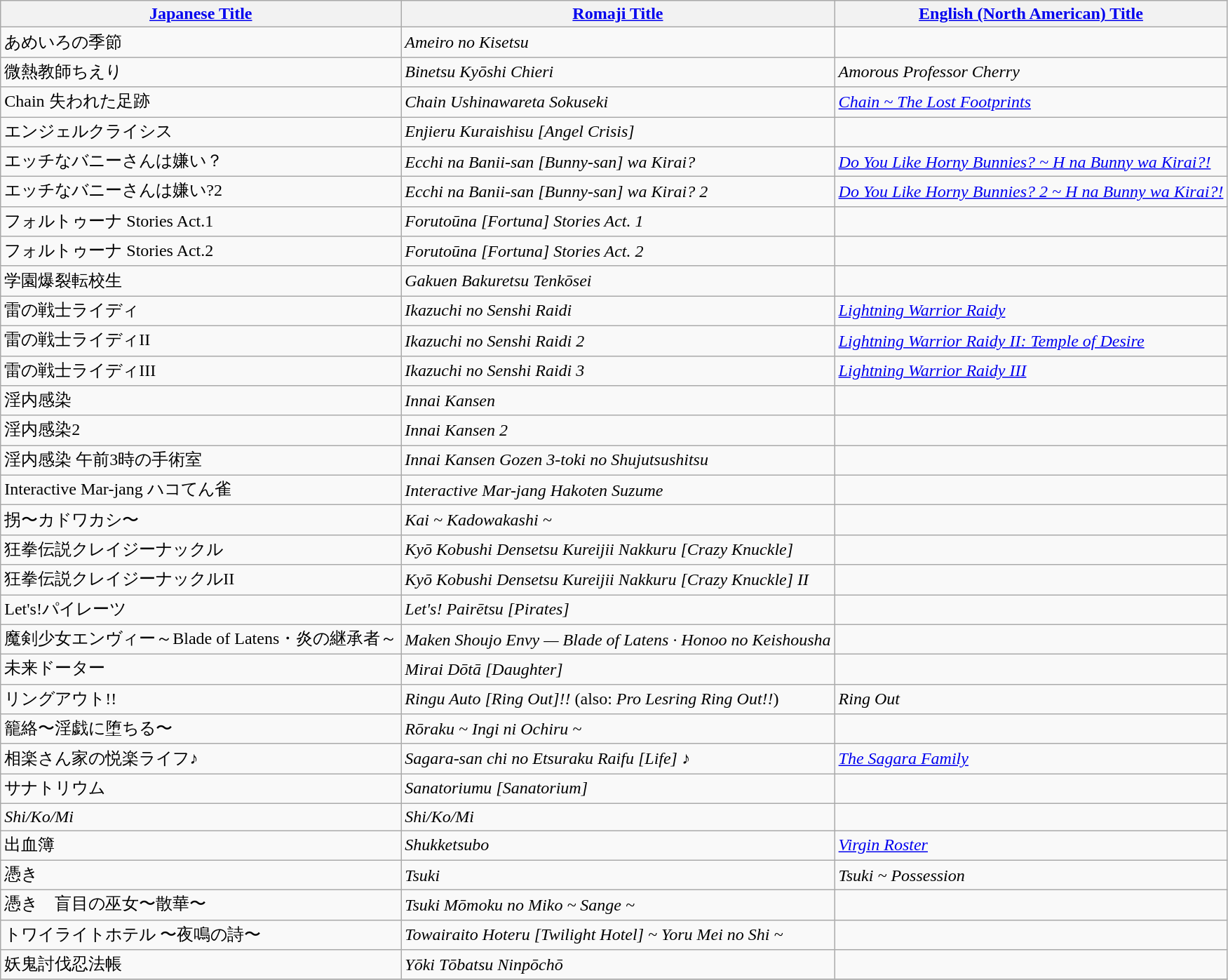<table class="wikitable">
<tr>
<th><a href='#'>Japanese Title</a></th>
<th><a href='#'>Romaji Title</a></th>
<th><a href='#'>English (North American) Title</a></th>
</tr>
<tr>
<td>あめいろの季節</td>
<td><em>Ameiro no Kisetsu</em></td>
<td></td>
</tr>
<tr>
<td>微熱教師ちえり</td>
<td><em>Binetsu Kyōshi Chieri</em></td>
<td><em>Amorous Professor Cherry</em></td>
</tr>
<tr>
<td>Chain 失われた足跡</td>
<td><em>Chain Ushinawareta Sokuseki</em></td>
<td><em><a href='#'>Chain ~ The Lost Footprints</a></em></td>
</tr>
<tr>
<td>エンジェルクライシス</td>
<td><em>Enjieru Kuraishisu [Angel Crisis]</em></td>
<td></td>
</tr>
<tr>
<td>エッチなバニーさんは嫌い？</td>
<td><em>Ecchi na Banii-san [Bunny-san] wa Kirai?</em></td>
<td><em><a href='#'>Do You Like Horny Bunnies? ~ H na Bunny wa Kirai?!</a></em></td>
</tr>
<tr>
<td>エッチなバニーさんは嫌い?2</td>
<td><em>Ecchi na Banii-san [Bunny-san] wa Kirai? 2</em></td>
<td><em><a href='#'>Do You Like Horny Bunnies? 2 ~ H na Bunny wa Kirai?!</a></em></td>
</tr>
<tr>
<td>フォルトゥーナ Stories Act.1</td>
<td><em>Forutoūna [Fortuna] Stories Act. 1</em></td>
<td></td>
</tr>
<tr>
<td>フォルトゥーナ Stories Act.2</td>
<td><em>Forutoūna [Fortuna] Stories Act. 2</em></td>
<td></td>
</tr>
<tr>
<td>学園爆裂転校生</td>
<td><em>Gakuen Bakuretsu Tenkōsei</em></td>
<td></td>
</tr>
<tr>
<td>雷の戦士ライディ</td>
<td><em>Ikazuchi no Senshi Raidi</em></td>
<td><em><a href='#'>Lightning Warrior Raidy</a></em></td>
</tr>
<tr>
<td>雷の戦士ライディII</td>
<td><em>Ikazuchi no Senshi Raidi 2</em></td>
<td><em><a href='#'>Lightning Warrior Raidy II: Temple of Desire</a></em></td>
</tr>
<tr>
<td>雷の戦士ライディIII</td>
<td><em>Ikazuchi no Senshi Raidi 3</em></td>
<td><em><a href='#'>Lightning Warrior Raidy III</a></em> </td>
</tr>
<tr>
<td>淫内感染</td>
<td><em>Innai Kansen</em></td>
<td></td>
</tr>
<tr>
<td>淫内感染2</td>
<td><em>Innai Kansen 2</em></td>
<td></td>
</tr>
<tr>
<td>淫内感染 午前3時の手術室</td>
<td><em>Innai Kansen Gozen 3-toki no Shujutsushitsu</em></td>
<td></td>
</tr>
<tr>
<td>Interactive Mar-jang ハコてん雀</td>
<td><em>Interactive Mar-jang Hakoten Suzume</em></td>
<td></td>
</tr>
<tr>
<td>拐〜カドワカシ〜</td>
<td><em>Kai ~ Kadowakashi ~</em></td>
<td></td>
</tr>
<tr>
<td>狂拳伝説クレイジーナックル</td>
<td><em>Kyō Kobushi Densetsu Kureijii Nakkuru [Crazy Knuckle]</em></td>
<td></td>
</tr>
<tr>
<td>狂拳伝説クレイジーナックルII</td>
<td><em>Kyō Kobushi Densetsu Kureijii Nakkuru [Crazy Knuckle] II</em></td>
<td></td>
</tr>
<tr>
<td>Let's!パイレーツ</td>
<td><em>Let's! Pairētsu [Pirates]</em></td>
<td></td>
</tr>
<tr>
<td>魔剣少女エンヴィー～Blade of Latens・炎の継承者～</td>
<td><em>Maken Shoujo Envy — Blade of Latens · Honoo no Keishousha</em></td>
<td></td>
</tr>
<tr>
<td>未来ドーター</td>
<td><em>Mirai Dōtā [Daughter]</em></td>
<td></td>
</tr>
<tr>
<td>リングアウト!!</td>
<td><em>Ringu Auto [Ring Out]!!</em> (also: <em>Pro Lesring Ring Out!!</em>)</td>
<td><em>Ring Out</em></td>
</tr>
<tr>
<td>籠絡〜淫戯に堕ちる〜</td>
<td><em>Rōraku ~ Ingi ni Ochiru ~</em></td>
<td></td>
</tr>
<tr>
<td>相楽さん家の悦楽ライフ♪</td>
<td><em>Sagara-san chi no Etsuraku Raifu [Life] ♪</em></td>
<td><em><a href='#'>The Sagara Family</a></em></td>
</tr>
<tr>
<td>サナトリウム</td>
<td><em>Sanatoriumu [Sanatorium]</em></td>
<td></td>
</tr>
<tr>
<td><em>Shi/Ko/Mi</em></td>
<td><em>Shi/Ko/Mi</em></td>
<td></td>
</tr>
<tr>
<td>出血簿</td>
<td><em>Shukketsubo</em></td>
<td><em><a href='#'>Virgin Roster</a></em></td>
</tr>
<tr>
<td>憑き</td>
<td><em>Tsuki</em></td>
<td><em>Tsuki ~ Possession</em></td>
</tr>
<tr>
<td>憑き　盲目の巫女〜散華〜</td>
<td><em>Tsuki Mōmoku no Miko ~ Sange ~</em></td>
<td></td>
</tr>
<tr>
<td>トワイライトホテル 〜夜鳴の詩〜</td>
<td><em>Towairaito Hoteru [Twilight Hotel] ~ Yoru Mei no Shi ~</em></td>
<td></td>
</tr>
<tr>
<td>妖鬼討伐忍法帳</td>
<td><em>Yōki Tōbatsu Ninpōchō</em></td>
<td></td>
</tr>
<tr>
</tr>
</table>
